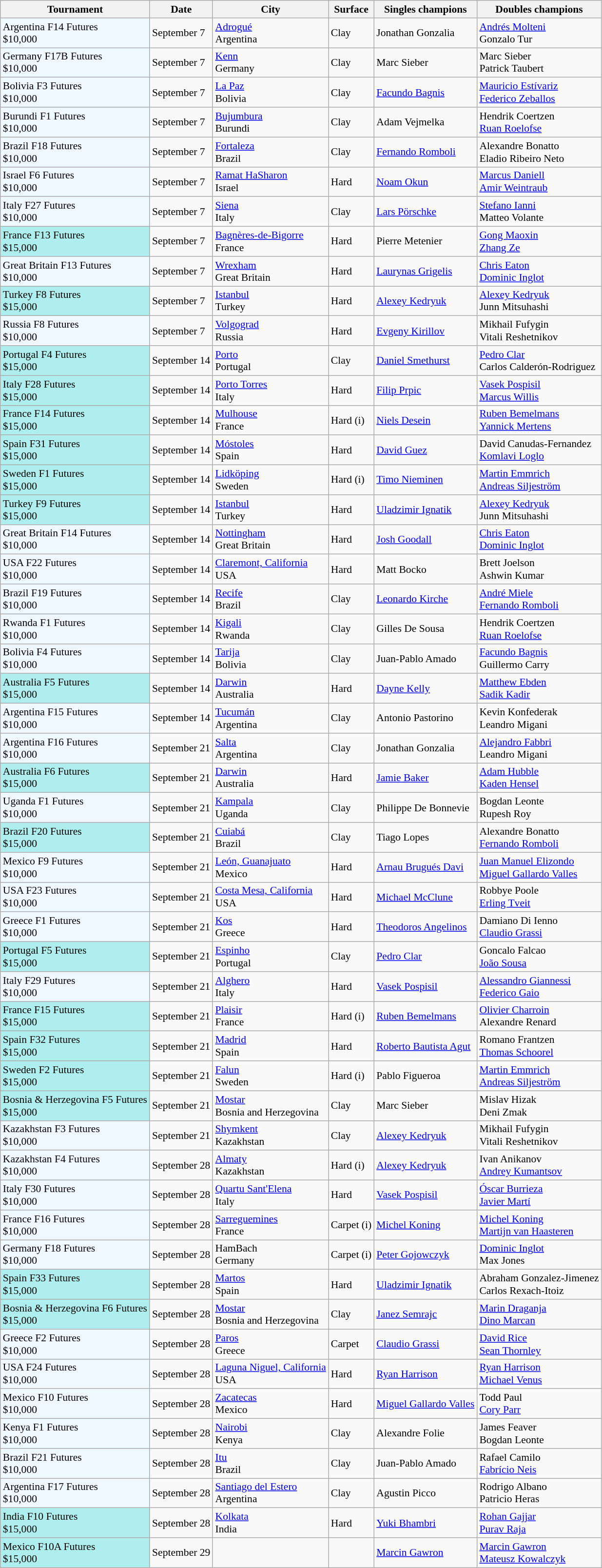<table class="sortable wikitable" style="font-size:90%">
<tr>
<th>Tournament</th>
<th>Date</th>
<th>City</th>
<th>Surface</th>
<th>Singles champions</th>
<th>Doubles champions</th>
</tr>
<tr>
<td style="background:#f0f8ff;">Argentina F14 Futures<br>$10,000</td>
<td>September 7</td>
<td><a href='#'>Adrogué</a><br>Argentina</td>
<td>Clay</td>
<td> Jonathan Gonzalia</td>
<td> <a href='#'>Andrés Molteni</a><br> Gonzalo Tur</td>
</tr>
<tr>
<td style="background:#f0f8ff;">Germany F17B Futures<br>$10,000</td>
<td>September 7</td>
<td><a href='#'>Kenn</a><br>Germany</td>
<td>Clay</td>
<td> Marc Sieber</td>
<td> Marc Sieber<br> Patrick Taubert</td>
</tr>
<tr>
<td style="background:#f0f8ff;">Bolivia F3 Futures<br>$10,000</td>
<td>September 7</td>
<td><a href='#'>La Paz</a><br>Bolivia</td>
<td>Clay</td>
<td> <a href='#'>Facundo Bagnis</a></td>
<td> <a href='#'>Mauricio Estívariz</a><br> <a href='#'>Federico Zeballos</a></td>
</tr>
<tr>
<td style="background:#f0f8ff;">Burundi F1 Futures<br>$10,000</td>
<td>September 7</td>
<td><a href='#'>Bujumbura</a><br>Burundi</td>
<td>Clay</td>
<td> Adam Vejmelka</td>
<td> Hendrik Coertzen<br> <a href='#'>Ruan Roelofse</a></td>
</tr>
<tr>
<td style="background:#f0f8ff;">Brazil F18 Futures<br>$10,000</td>
<td>September 7</td>
<td><a href='#'>Fortaleza</a><br>Brazil</td>
<td>Clay</td>
<td> <a href='#'>Fernando Romboli</a></td>
<td> Alexandre Bonatto<br> Eladio Ribeiro Neto</td>
</tr>
<tr>
<td style="background:#f0f8ff;">Israel F6 Futures<br>$10,000</td>
<td>September 7</td>
<td><a href='#'>Ramat HaSharon</a><br>Israel</td>
<td>Hard</td>
<td> <a href='#'>Noam Okun</a></td>
<td> <a href='#'>Marcus Daniell</a><br> <a href='#'>Amir Weintraub</a></td>
</tr>
<tr>
<td style="background:#f0f8ff;">Italy F27 Futures<br>$10,000</td>
<td>September 7</td>
<td><a href='#'>Siena</a><br>Italy</td>
<td>Clay</td>
<td> <a href='#'>Lars Pörschke</a></td>
<td> <a href='#'>Stefano Ianni</a><br> Matteo Volante</td>
</tr>
<tr>
<td style="background:#afeeee;">France F13 Futures<br>$15,000</td>
<td>September 7</td>
<td><a href='#'>Bagnères-de-Bigorre</a><br>France</td>
<td>Hard</td>
<td> Pierre Metenier</td>
<td> <a href='#'>Gong Maoxin</a><br> <a href='#'>Zhang Ze</a></td>
</tr>
<tr>
<td style="background:#f0f8ff;">Great Britain F13 Futures<br>$10,000</td>
<td>September 7</td>
<td><a href='#'>Wrexham</a><br>Great Britain</td>
<td>Hard</td>
<td> <a href='#'>Laurynas Grigelis</a></td>
<td> <a href='#'>Chris Eaton</a><br> <a href='#'>Dominic Inglot</a></td>
</tr>
<tr>
<td style="background:#afeeee;">Turkey F8 Futures<br>$15,000</td>
<td>September 7</td>
<td><a href='#'>Istanbul</a><br>Turkey</td>
<td>Hard</td>
<td> <a href='#'>Alexey Kedryuk</a></td>
<td> <a href='#'>Alexey Kedryuk</a><br> Junn Mitsuhashi</td>
</tr>
<tr>
<td style="background:#f0f8ff;">Russia F8 Futures<br>$10,000</td>
<td>September 7</td>
<td><a href='#'>Volgograd</a><br>Russia</td>
<td>Hard</td>
<td> <a href='#'>Evgeny Kirillov</a></td>
<td> Mikhail Fufygin<br> Vitali Reshetnikov</td>
</tr>
<tr>
<td style="background:#afeeee;">Portugal F4 Futures<br>$15,000</td>
<td>September 14</td>
<td><a href='#'>Porto</a><br>Portugal</td>
<td>Clay</td>
<td> <a href='#'>Daniel Smethurst</a></td>
<td> <a href='#'>Pedro Clar</a><br> Carlos Calderón-Rodriguez</td>
</tr>
<tr>
<td style="background:#afeeee;">Italy F28 Futures<br>$15,000</td>
<td>September 14</td>
<td><a href='#'>Porto Torres</a><br>Italy</td>
<td>Hard</td>
<td> <a href='#'>Filip Prpic</a></td>
<td> <a href='#'>Vasek Pospisil</a><br> <a href='#'>Marcus Willis</a></td>
</tr>
<tr>
<td style="background:#afeeee;">France F14 Futures<br>$15,000</td>
<td>September 14</td>
<td><a href='#'>Mulhouse</a><br>France</td>
<td>Hard (i)</td>
<td> <a href='#'>Niels Desein</a></td>
<td> <a href='#'>Ruben Bemelmans</a><br> <a href='#'>Yannick Mertens</a></td>
</tr>
<tr>
<td style="background:#afeeee;">Spain F31 Futures<br>$15,000</td>
<td>September 14</td>
<td><a href='#'>Móstoles</a><br>Spain</td>
<td>Hard</td>
<td> <a href='#'>David Guez</a></td>
<td> David Canudas-Fernandez<br> <a href='#'>Komlavi Loglo</a></td>
</tr>
<tr>
<td style="background:#afeeee;">Sweden F1 Futures<br>$15,000</td>
<td>September 14</td>
<td><a href='#'>Lidköping</a><br>Sweden</td>
<td>Hard (i)</td>
<td> <a href='#'>Timo Nieminen</a></td>
<td> <a href='#'>Martin Emmrich</a><br> <a href='#'>Andreas Siljeström</a></td>
</tr>
<tr>
<td style="background:#afeeee;">Turkey F9 Futures<br>$15,000</td>
<td>September 14</td>
<td><a href='#'>Istanbul</a><br>Turkey</td>
<td>Hard</td>
<td> <a href='#'>Uladzimir Ignatik</a></td>
<td> <a href='#'>Alexey Kedryuk</a><br> Junn Mitsuhashi</td>
</tr>
<tr>
<td style="background:#f0f8ff;">Great Britain F14 Futures<br>$10,000</td>
<td>September 14</td>
<td><a href='#'>Nottingham</a><br>Great Britain</td>
<td>Hard</td>
<td> <a href='#'>Josh Goodall</a></td>
<td> <a href='#'>Chris Eaton</a><br> <a href='#'>Dominic Inglot</a></td>
</tr>
<tr>
<td style="background:#f0f8ff;">USA F22 Futures<br>$10,000</td>
<td>September 14</td>
<td><a href='#'>Claremont, California</a><br>USA</td>
<td>Hard</td>
<td> Matt Bocko</td>
<td> Brett Joelson<br> Ashwin Kumar</td>
</tr>
<tr>
<td style="background:#f0f8ff;">Brazil F19 Futures<br>$10,000</td>
<td>September 14</td>
<td><a href='#'>Recife</a><br>Brazil</td>
<td>Clay</td>
<td> <a href='#'>Leonardo Kirche</a></td>
<td> <a href='#'>André Miele</a><br> <a href='#'>Fernando Romboli</a></td>
</tr>
<tr>
<td style="background:#f0f8ff;">Rwanda F1 Futures<br>$10,000</td>
<td>September 14</td>
<td><a href='#'>Kigali</a><br>Rwanda</td>
<td>Clay</td>
<td> Gilles De Sousa</td>
<td> Hendrik Coertzen<br> <a href='#'>Ruan Roelofse</a></td>
</tr>
<tr>
<td style="background:#f0f8ff;">Bolivia F4 Futures<br>$10,000</td>
<td>September 14</td>
<td><a href='#'>Tarija</a><br>Bolivia</td>
<td>Clay</td>
<td> Juan-Pablo Amado</td>
<td> <a href='#'>Facundo Bagnis</a><br> Guillermo Carry</td>
</tr>
<tr>
<td style="background:#afeeee;">Australia F5 Futures<br>$15,000</td>
<td>September 14</td>
<td><a href='#'>Darwin</a><br>Australia</td>
<td>Hard</td>
<td> <a href='#'>Dayne Kelly</a></td>
<td> <a href='#'>Matthew Ebden</a><br> <a href='#'>Sadik Kadir</a></td>
</tr>
<tr>
<td style="background:#f0f8ff;">Argentina F15 Futures<br>$10,000</td>
<td>September 14</td>
<td><a href='#'>Tucumán</a><br>Argentina</td>
<td>Clay</td>
<td> Antonio Pastorino</td>
<td> Kevin Konfederak<br> Leandro Migani</td>
</tr>
<tr>
<td style="background:#f0f8ff;">Argentina F16 Futures<br>$10,000</td>
<td>September 21</td>
<td><a href='#'>Salta</a><br>Argentina</td>
<td>Clay</td>
<td> Jonathan Gonzalia</td>
<td> <a href='#'>Alejandro Fabbri</a><br> Leandro Migani</td>
</tr>
<tr>
<td style="background:#afeeee;">Australia F6 Futures<br>$15,000</td>
<td>September 21</td>
<td><a href='#'>Darwin</a><br>Australia</td>
<td>Hard</td>
<td> <a href='#'>Jamie Baker</a></td>
<td> <a href='#'>Adam Hubble</a><br> <a href='#'>Kaden Hensel</a></td>
</tr>
<tr>
<td style="background:#f0f8ff;">Uganda F1 Futures<br>$10,000</td>
<td>September 21</td>
<td><a href='#'>Kampala</a><br>Uganda</td>
<td>Clay</td>
<td> Philippe De Bonnevie</td>
<td> Bogdan Leonte<br> Rupesh Roy</td>
</tr>
<tr>
<td style="background:#afeeee;">Brazil F20 Futures<br>$15,000</td>
<td>September 21</td>
<td><a href='#'>Cuiabá</a><br>Brazil</td>
<td>Clay</td>
<td> Tiago Lopes</td>
<td> Alexandre Bonatto<br> <a href='#'>Fernando Romboli</a></td>
</tr>
<tr>
<td style="background:#f0f8ff;">Mexico F9 Futures<br>$10,000</td>
<td>September 21</td>
<td><a href='#'>León, Guanajuato</a><br>Mexico</td>
<td>Hard</td>
<td> <a href='#'>Arnau Brugués Davi</a></td>
<td> <a href='#'>Juan Manuel Elizondo</a><br> <a href='#'>Miguel Gallardo Valles</a></td>
</tr>
<tr>
<td style="background:#f0f8ff;">USA F23 Futures<br>$10,000</td>
<td>September 21</td>
<td><a href='#'>Costa Mesa, California</a><br>USA</td>
<td>Hard</td>
<td> <a href='#'>Michael McClune</a></td>
<td> Robbye Poole<br> <a href='#'>Erling Tveit</a></td>
</tr>
<tr>
<td style="background:#f0f8ff;">Greece F1 Futures<br>$10,000</td>
<td>September 21</td>
<td><a href='#'>Kos</a><br>Greece</td>
<td>Hard</td>
<td> <a href='#'>Theodoros Angelinos</a></td>
<td> Damiano Di Ienno<br> <a href='#'>Claudio Grassi</a></td>
</tr>
<tr>
<td style="background:#afeeee;">Portugal F5 Futures<br>$15,000</td>
<td>September 21</td>
<td><a href='#'>Espinho</a><br>Portugal</td>
<td>Clay</td>
<td> <a href='#'>Pedro Clar</a></td>
<td> Goncalo Falcao<br> <a href='#'>João Sousa</a></td>
</tr>
<tr>
<td style="background:#f0f8ff;">Italy F29 Futures<br>$10,000</td>
<td>September 21</td>
<td><a href='#'>Alghero</a><br>Italy</td>
<td>Hard</td>
<td> <a href='#'>Vasek Pospisil</a></td>
<td> <a href='#'>Alessandro Giannessi</a><br> <a href='#'>Federico Gaio</a></td>
</tr>
<tr>
<td style="background:#afeeee;">France F15 Futures<br>$15,000</td>
<td>September 21</td>
<td><a href='#'>Plaisir</a><br>France</td>
<td>Hard (i)</td>
<td> <a href='#'>Ruben Bemelmans</a></td>
<td> <a href='#'>Olivier Charroin</a><br> Alexandre Renard</td>
</tr>
<tr>
<td style="background:#afeeee;">Spain F32 Futures<br>$15,000</td>
<td>September 21</td>
<td><a href='#'>Madrid</a><br>Spain</td>
<td>Hard</td>
<td> <a href='#'>Roberto Bautista Agut</a></td>
<td> Romano Frantzen<br> <a href='#'>Thomas Schoorel</a></td>
</tr>
<tr>
<td style="background:#afeeee;">Sweden F2 Futures<br>$15,000</td>
<td>September 21</td>
<td><a href='#'>Falun</a><br>Sweden</td>
<td>Hard (i)</td>
<td> Pablo Figueroa</td>
<td> <a href='#'>Martin Emmrich</a><br> <a href='#'>Andreas Siljeström</a></td>
</tr>
<tr>
<td style="background:#afeeee;">Bosnia & Herzegovina F5 Futures<br>$15,000</td>
<td>September 21</td>
<td><a href='#'>Mostar</a><br>Bosnia and Herzegovina</td>
<td>Clay</td>
<td> Marc Sieber</td>
<td> Mislav Hizak<br> Deni Zmak</td>
</tr>
<tr>
<td style="background:#f0f8ff;">Kazakhstan F3 Futures<br>$10,000</td>
<td>September 21</td>
<td><a href='#'>Shymkent</a><br>Kazakhstan</td>
<td>Clay</td>
<td> <a href='#'>Alexey Kedryuk</a></td>
<td> Mikhail Fufygin<br> Vitali Reshetnikov</td>
</tr>
<tr>
<td style="background:#f0f8ff;">Kazakhstan F4 Futures<br>$10,000</td>
<td>September 28</td>
<td><a href='#'>Almaty</a><br>Kazakhstan</td>
<td>Hard (i)</td>
<td> <a href='#'>Alexey Kedryuk</a></td>
<td> Ivan Anikanov<br> <a href='#'>Andrey Kumantsov</a></td>
</tr>
<tr>
<td style="background:#f0f8ff;">Italy F30 Futures<br>$10,000</td>
<td>September 28</td>
<td><a href='#'>Quartu Sant'Elena</a><br>Italy</td>
<td>Hard</td>
<td> <a href='#'>Vasek Pospisil</a></td>
<td> <a href='#'>Óscar Burrieza</a><br> <a href='#'>Javier Martí</a></td>
</tr>
<tr>
<td style="background:#f0f8ff;">France F16 Futures<br>$10,000</td>
<td>September 28</td>
<td><a href='#'>Sarreguemines</a><br>France</td>
<td>Carpet (i)</td>
<td> <a href='#'>Michel Koning</a></td>
<td> <a href='#'>Michel Koning</a><br> <a href='#'>Martijn van Haasteren</a></td>
</tr>
<tr>
<td style="background:#f0f8ff;">Germany F18 Futures<br>$10,000</td>
<td>September 28</td>
<td>HamBach<br>Germany</td>
<td>Carpet (i)</td>
<td> <a href='#'>Peter Gojowczyk</a></td>
<td> <a href='#'>Dominic Inglot</a><br> Max Jones</td>
</tr>
<tr>
<td style="background:#afeeee;">Spain F33 Futures<br>$15,000</td>
<td>September 28</td>
<td><a href='#'>Martos</a><br>Spain</td>
<td>Hard</td>
<td> <a href='#'>Uladzimir Ignatik</a></td>
<td> Abraham Gonzalez-Jimenez<br> Carlos Rexach-Itoiz</td>
</tr>
<tr>
<td style="background:#afeeee;">Bosnia & Herzegovina F6 Futures<br>$15,000</td>
<td>September 28</td>
<td><a href='#'>Mostar</a><br>Bosnia and Herzegovina</td>
<td>Clay</td>
<td> <a href='#'>Janez Semrajc</a></td>
<td> <a href='#'>Marin Draganja</a><br> <a href='#'>Dino Marcan</a></td>
</tr>
<tr>
<td style="background:#f0f8ff;">Greece F2 Futures<br>$10,000</td>
<td>September 28</td>
<td><a href='#'>Paros</a><br>Greece</td>
<td>Carpet</td>
<td> <a href='#'>Claudio Grassi</a></td>
<td> <a href='#'>David Rice</a><br> <a href='#'>Sean Thornley</a></td>
</tr>
<tr>
<td style="background:#f0f8ff;">USA F24 Futures<br>$10,000</td>
<td>September 28</td>
<td><a href='#'>Laguna Niguel, California</a><br>USA</td>
<td>Hard</td>
<td> <a href='#'>Ryan Harrison</a></td>
<td> <a href='#'>Ryan Harrison</a><br> <a href='#'>Michael Venus</a></td>
</tr>
<tr>
<td style="background:#f0f8ff;">Mexico F10 Futures<br>$10,000</td>
<td>September 28</td>
<td><a href='#'>Zacatecas</a><br>Mexico</td>
<td>Hard</td>
<td> <a href='#'>Miguel Gallardo Valles</a></td>
<td> Todd Paul<br> <a href='#'>Cory Parr</a></td>
</tr>
<tr>
<td style="background:#f0f8ff;">Kenya F1 Futures<br>$10,000</td>
<td>September 28</td>
<td><a href='#'>Nairobi</a><br>Kenya</td>
<td>Clay</td>
<td> Alexandre Folie</td>
<td> James Feaver<br> Bogdan Leonte</td>
</tr>
<tr>
<td style="background:#f0f8ff;">Brazil F21 Futures<br>$10,000</td>
<td>September 28</td>
<td><a href='#'>Itu</a><br>Brazil</td>
<td>Clay</td>
<td> Juan-Pablo Amado</td>
<td> Rafael Camilo<br> <a href='#'>Fabrício Neis</a></td>
</tr>
<tr>
<td style="background:#f0f8ff;">Argentina F17 Futures<br>$10,000</td>
<td>September 28</td>
<td><a href='#'>Santiago del Estero</a><br>Argentina</td>
<td>Clay</td>
<td> Agustin Picco</td>
<td> Rodrigo Albano<br> Patricio Heras</td>
</tr>
<tr>
<td style="background:#afeeee;">India F10 Futures<br>$15,000</td>
<td>September 28</td>
<td><a href='#'>Kolkata</a><br>India</td>
<td>Hard</td>
<td> <a href='#'>Yuki Bhambri</a></td>
<td> <a href='#'>Rohan Gajjar</a><br> <a href='#'>Purav Raja</a></td>
</tr>
<tr>
<td style="background:#afeeee;">Mexico F10A Futures<br>$15,000</td>
<td>September 29</td>
<td></td>
<td></td>
<td> <a href='#'>Marcin Gawron</a></td>
<td> <a href='#'>Marcin Gawron</a><br> <a href='#'>Mateusz Kowalczyk</a></td>
</tr>
</table>
